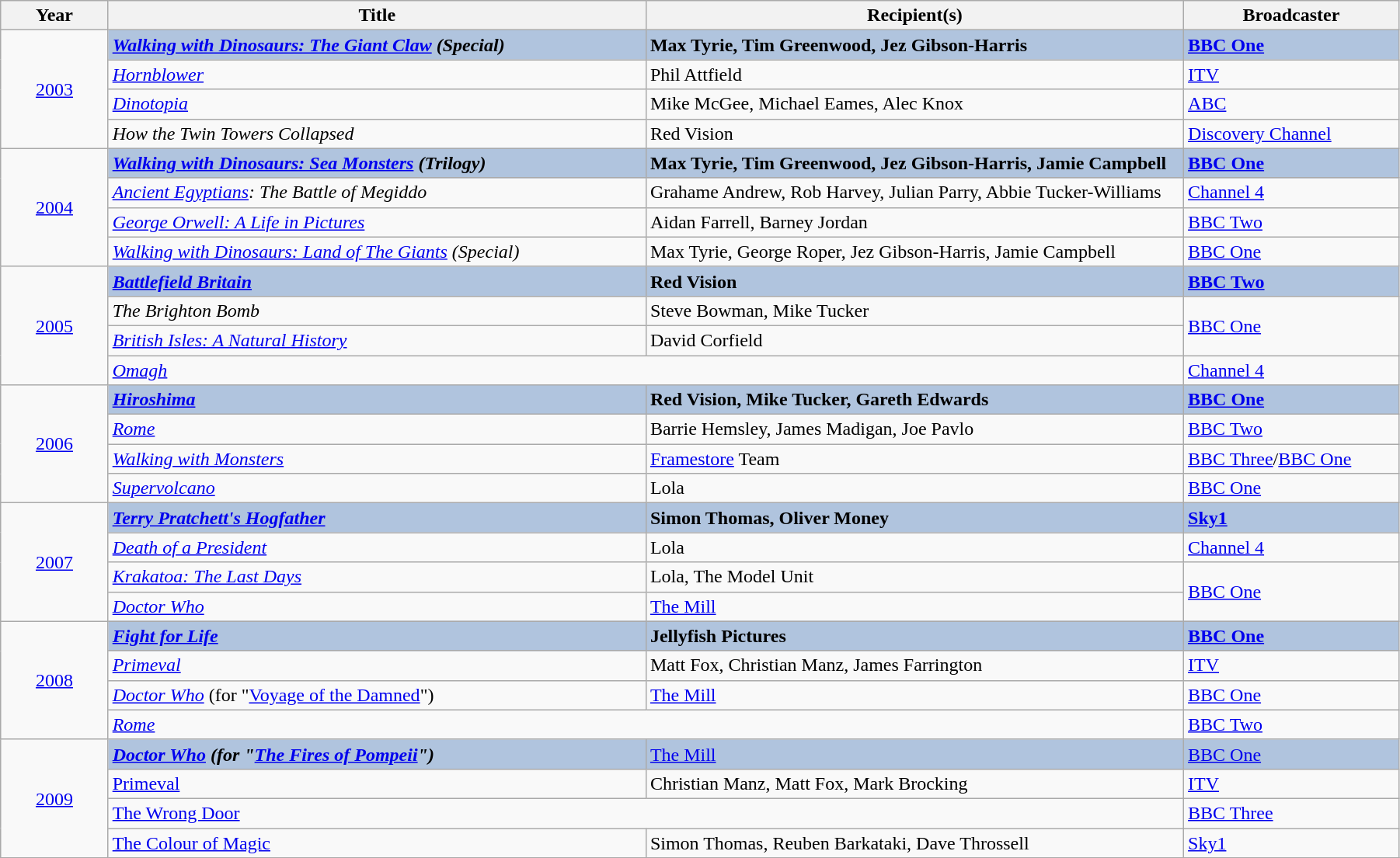<table class="wikitable" width="95%">
<tr>
<th width=5%>Year</th>
<th width=25%>Title</th>
<th width=25%>Recipient(s)</th>
<th width=10%>Broadcaster</th>
</tr>
<tr>
<td rowspan="4" style="text-align:center;"><a href='#'>2003</a></td>
<td style="background:#B0C4DE;"><strong><em><a href='#'>Walking with Dinosaurs: The Giant Claw</a> (Special)</em></strong></td>
<td style="background:#B0C4DE;"><strong>Max Tyrie, Tim Greenwood, Jez Gibson-Harris</strong></td>
<td style="background:#B0C4DE;"><strong><a href='#'>BBC One</a></strong></td>
</tr>
<tr>
<td><em><a href='#'>Hornblower</a></em></td>
<td>Phil Attfield</td>
<td><a href='#'>ITV</a></td>
</tr>
<tr>
<td><em><a href='#'>Dinotopia</a></em></td>
<td>Mike McGee, Michael Eames, Alec Knox</td>
<td><a href='#'>ABC</a></td>
</tr>
<tr>
<td><em>How the Twin Towers Collapsed</em></td>
<td>Red Vision</td>
<td><a href='#'>Discovery Channel</a></td>
</tr>
<tr>
<td rowspan="4" style="text-align:center;"><a href='#'>2004</a></td>
<td style="background:#B0C4DE;"><strong><em><a href='#'>Walking with Dinosaurs: Sea Monsters</a> (Trilogy)</em></strong></td>
<td style="background:#B0C4DE;"><strong>Max Tyrie, Tim Greenwood, Jez Gibson-Harris, Jamie Campbell</strong></td>
<td style="background:#B0C4DE;"><strong><a href='#'>BBC One</a></strong></td>
</tr>
<tr>
<td><em><a href='#'>Ancient Egyptians</a>: The Battle of Megiddo</em></td>
<td>Grahame Andrew, Rob Harvey, Julian Parry, Abbie Tucker-Williams</td>
<td><a href='#'>Channel 4</a></td>
</tr>
<tr>
<td><em><a href='#'>George Orwell: A Life in Pictures</a></em></td>
<td>Aidan Farrell, Barney Jordan</td>
<td><a href='#'>BBC Two</a></td>
</tr>
<tr>
<td><em><a href='#'>Walking with Dinosaurs: Land of The Giants</a> (Special)</em></td>
<td>Max Tyrie, George Roper, Jez Gibson-Harris, Jamie Campbell</td>
<td><a href='#'>BBC One</a></td>
</tr>
<tr>
<td rowspan="4" style="text-align:center;"><a href='#'>2005</a></td>
<td style="background:#B0C4DE;"><strong><em><a href='#'>Battlefield Britain</a></em></strong></td>
<td style="background:#B0C4DE;"><strong>Red Vision</strong></td>
<td style="background:#B0C4DE;"><strong><a href='#'>BBC Two</a></strong></td>
</tr>
<tr>
<td><em>The Brighton Bomb</em></td>
<td>Steve Bowman, Mike Tucker</td>
<td rowspan="2"><a href='#'>BBC One</a></td>
</tr>
<tr>
<td><em><a href='#'>British Isles: A Natural History</a></em></td>
<td>David Corfield</td>
</tr>
<tr>
<td colspan="2"><em><a href='#'>Omagh</a></em></td>
<td><a href='#'>Channel 4</a></td>
</tr>
<tr>
<td rowspan="4" style="text-align:center;"><a href='#'>2006</a></td>
<td style="background:#B0C4DE;"><strong><em><a href='#'>Hiroshima</a></em></strong></td>
<td style="background:#B0C4DE;"><strong>Red Vision, Mike Tucker, Gareth Edwards</strong></td>
<td style="background:#B0C4DE;"><strong><a href='#'>BBC One</a></strong></td>
</tr>
<tr>
<td><em><a href='#'>Rome</a></em></td>
<td>Barrie Hemsley, James Madigan, Joe Pavlo</td>
<td><a href='#'>BBC Two</a></td>
</tr>
<tr>
<td><em><a href='#'>Walking with Monsters</a></em></td>
<td><a href='#'>Framestore</a> Team</td>
<td><a href='#'>BBC Three</a>/<a href='#'>BBC One</a></td>
</tr>
<tr>
<td><em><a href='#'>Supervolcano</a></em></td>
<td>Lola</td>
<td><a href='#'>BBC One</a></td>
</tr>
<tr>
<td rowspan="4" style="text-align:center;"><a href='#'>2007</a></td>
<td style="background:#B0C4DE;"><strong><em><a href='#'>Terry Pratchett's Hogfather</a></em></strong></td>
<td style="background:#B0C4DE;"><strong>Simon Thomas, Oliver Money</strong></td>
<td style="background:#B0C4DE;"><strong><a href='#'>Sky1</a></strong></td>
</tr>
<tr>
<td><em><a href='#'>Death of a President</a></em></td>
<td>Lola</td>
<td><a href='#'>Channel 4</a></td>
</tr>
<tr>
<td><em><a href='#'>Krakatoa: The Last Days</a></em></td>
<td>Lola, The Model Unit</td>
<td rowspan="2"><a href='#'>BBC One</a></td>
</tr>
<tr>
<td><em><a href='#'>Doctor Who</a></em></td>
<td><a href='#'>The Mill</a></td>
</tr>
<tr>
<td rowspan="4" style="text-align:center;"><a href='#'>2008</a></td>
<td style="background:#B0C4DE;"><strong><em><a href='#'>Fight for Life</a></em></strong></td>
<td style="background:#B0C4DE;"><strong>Jellyfish Pictures</strong></td>
<td style="background:#B0C4DE;"><strong><a href='#'>BBC One</a></strong></td>
</tr>
<tr>
<td><em><a href='#'>Primeval</a></em></td>
<td>Matt Fox, Christian Manz, James Farrington</td>
<td><a href='#'>ITV</a></td>
</tr>
<tr>
<td><em><a href='#'>Doctor Who</a></em> (for "<a href='#'>Voyage of the Damned</a>")</td>
<td><a href='#'>The Mill</a></td>
<td><a href='#'>BBC One</a></td>
</tr>
<tr>
<td colspan="2"><em><a href='#'>Rome</a></em></td>
<td><a href='#'>BBC Two</a></td>
</tr>
<tr>
<td rowspan="4" style="text-align:center;"><a href='#'>2009</a></td>
<td style="background:#B0C4DE;"><strong><em><a href='#'>Doctor Who</a><em> (for "<a href='#'>The Fires of Pompeii</a>")<strong></td>
<td style="background:#B0C4DE;"></strong><a href='#'>The Mill</a><strong></td>
<td style="background:#B0C4DE;"></strong><a href='#'>BBC One</a><strong></td>
</tr>
<tr>
<td></em><a href='#'>Primeval</a><em></td>
<td>Christian Manz, Matt Fox, Mark Brocking</td>
<td><a href='#'>ITV</a></td>
</tr>
<tr>
<td colspan="2"></em><a href='#'>The Wrong Door</a><em></td>
<td><a href='#'>BBC Three</a></td>
</tr>
<tr>
<td></em><a href='#'>The Colour of Magic</a><em></td>
<td>Simon Thomas, Reuben Barkataki, Dave Throssell</td>
<td><a href='#'>Sky1</a></td>
</tr>
<tr>
</tr>
</table>
